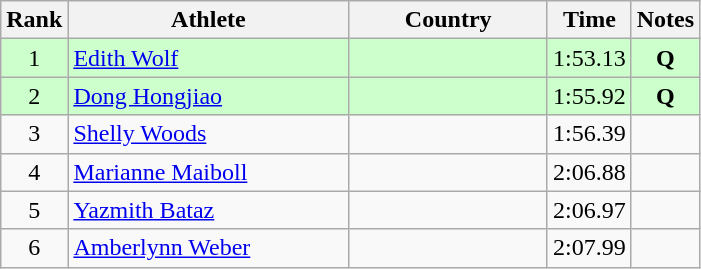<table class="wikitable sortable" style="text-align:center">
<tr>
<th>Rank</th>
<th style="width:180px">Athlete</th>
<th style="width:125px">Country</th>
<th>Time</th>
<th>Notes</th>
</tr>
<tr style="background:#cfc;">
<td>1</td>
<td style="text-align:left;"><a href='#'>Edith Wolf</a></td>
<td style="text-align:left;"></td>
<td>1:53.13</td>
<td><strong>Q</strong></td>
</tr>
<tr style="background:#cfc;">
<td>2</td>
<td style="text-align:left;"><a href='#'>Dong Hongjiao</a></td>
<td style="text-align:left;"></td>
<td>1:55.92</td>
<td><strong>Q</strong></td>
</tr>
<tr>
<td>3</td>
<td style="text-align:left;"><a href='#'>Shelly Woods</a></td>
<td style="text-align:left;"></td>
<td>1:56.39</td>
<td></td>
</tr>
<tr>
<td>4</td>
<td style="text-align:left;"><a href='#'>Marianne Maiboll</a></td>
<td style="text-align:left;"></td>
<td>2:06.88</td>
<td></td>
</tr>
<tr>
<td>5</td>
<td style="text-align:left;"><a href='#'>Yazmith Bataz</a></td>
<td style="text-align:left;"></td>
<td>2:06.97</td>
<td></td>
</tr>
<tr>
<td>6</td>
<td style="text-align:left;"><a href='#'>Amberlynn Weber</a></td>
<td style="text-align:left;"></td>
<td>2:07.99</td>
<td></td>
</tr>
</table>
